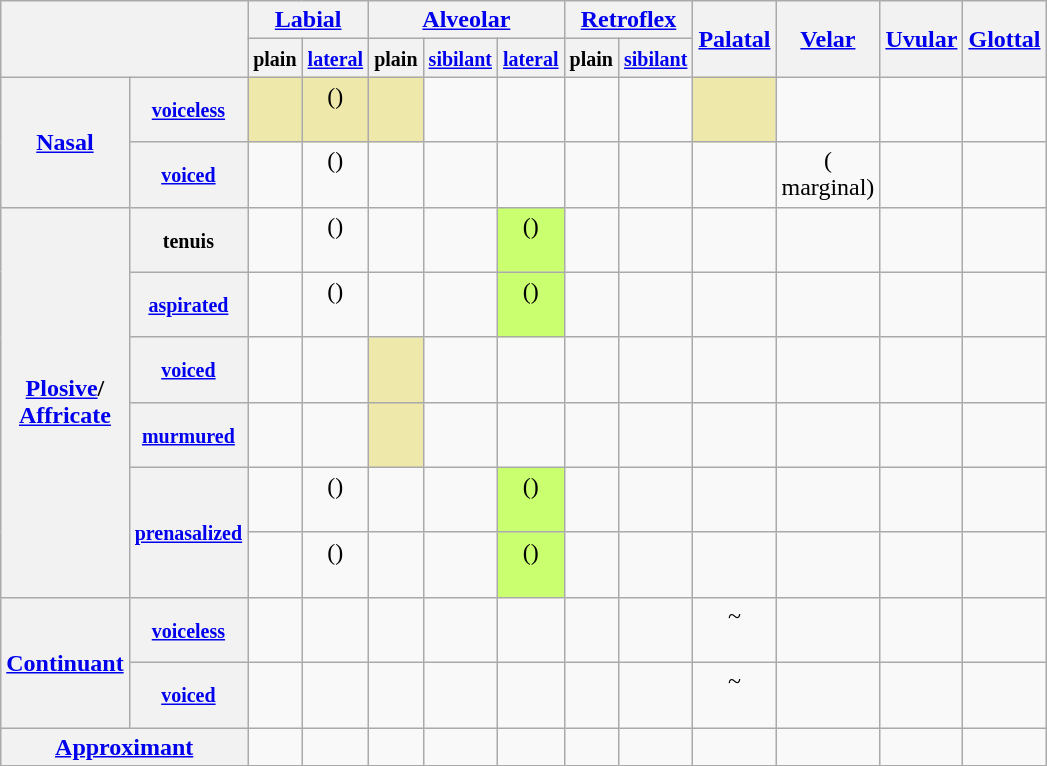<table class="wikitable" style="text-align: center">
<tr>
<th colspan="2" rowspan="2"></th>
<th colspan="2"><a href='#'>Labial</a></th>
<th colspan="3"><a href='#'>Alveolar</a></th>
<th colspan="2"><a href='#'>Retroflex</a></th>
<th rowspan="2"><a href='#'>Palatal</a></th>
<th rowspan="2"><a href='#'>Velar</a></th>
<th rowspan="2"><a href='#'>Uvular</a></th>
<th rowspan="2"><a href='#'>Glottal</a></th>
</tr>
<tr>
<th><small>plain</small></th>
<th><small><a href='#'>lateral</a></small></th>
<th><small>plain</small></th>
<th><small><a href='#'>sibilant</a></small></th>
<th><small><a href='#'>lateral</a></small></th>
<th><small>plain</small></th>
<th><small><a href='#'>sibilant</a></small></th>
</tr>
<tr>
<th rowspan="2"><a href='#'>Nasal</a></th>
<th><small><a href='#'>voiceless</a></small></th>
<td style="background:#EEE8AA"> <br><br><big></big></td>
<td style="background:#EEE8AA">() <br><br><big></big></td>
<td style="background:#EEE8AA"> <br><br><big></big></td>
<td></td>
<td></td>
<td></td>
<td></td>
<td style="background:#EEE8AA"> <br><br><big></big></td>
<td></td>
<td></td>
<td></td>
</tr>
<tr>
<th><small><a href='#'>voiced</a></small></th>
<td> <br><br><big></big></td>
<td>() <br><br><big></big></td>
<td> <br><br><big></big></td>
<td></td>
<td></td>
<td></td>
<td></td>
<td> <br><br><big></big></td>
<td>( <br>marginal)</td>
<td> <br></td>
<td></td>
</tr>
<tr>
<th rowspan="6"><a href='#'>Plosive</a>/<br><a href='#'>Affricate</a></th>
<th><small>tenuis</small></th>
<td> <br><br><big></big></td>
<td>() <br><br><big></big></td>
<td> <br><br><big></big></td>
<td> <br><br><big></big></td>
<td style="background:#CAFF70">() <br><br><big></big></td>
<td> <br><br><big></big></td>
<td> <br><br><big></big></td>
<td> <br><br><big></big></td>
<td> <br></td>
<td> <br><br><big></big></td>
<td> <br><br><big></big></td>
</tr>
<tr>
<th><small><a href='#'>aspirated</a></small></th>
<td> <br><br><big></big></td>
<td>() <br><br><big></big></td>
<td> <br><br><big></big></td>
<td> <br><br><big></big></td>
<td style="background:#CAFF70">() <br><br><big></big></td>
<td> <br><br><big></big></td>
<td> <br><br><big></big></td>
<td> <br><br><big></big></td>
<td> <br><br><big></big></td>
<td> <br><br><big></big></td>
<td></td>
</tr>
<tr>
<th><small><a href='#'>voiced</a></small></th>
<td></td>
<td></td>
<td style="background:#EEE8AA"> <br><br><big></big></td>
<td></td>
<td></td>
<td></td>
<td></td>
<td></td>
<td></td>
<td></td>
<td></td>
</tr>
<tr>
<th><small><a href='#'>murmured</a></small></th>
<td></td>
<td></td>
<td style="background:#EEE8AA"> <br><br><big></big></td>
<td></td>
<td></td>
<td></td>
<td></td>
<td></td>
<td></td>
<td></td>
<td></td>
</tr>
<tr>
<th rowspan="2"><small><a href='#'>prenasalized</a></small></th>
<td> <br><br><big></big></td>
<td>() <br><br><big></big></td>
<td> <br><br><big></big></td>
<td> <br><br><big></big></td>
<td style="background:#CAFF70">() <br><br><big></big></td>
<td> <br><br><big></big></td>
<td> <br><br><big></big></td>
<td> <br><br><big></big></td>
<td> <br><br><big></big></td>
<td> <br><br><big></big></td>
<td></td>
</tr>
<tr>
<td> <br><br><big></big></td>
<td>() <br><br><big></big></td>
<td> <br><br><big></big></td>
<td> <br><br><big></big></td>
<td style="background:#CAFF70">() <br><br><big></big></td>
<td> <br><br><big></big></td>
<td> <br><br><big></big></td>
<td> <br><br><big></big></td>
<td> <br><br><big></big></td>
<td> <br><br><big></big></td>
<td></td>
</tr>
<tr>
<th rowspan="2"><a href='#'>Continuant</a></th>
<th><small><a href='#'>voiceless</a></small></th>
<td> <br><br><big></big></td>
<td></td>
<td> <br><br><big></big></td>
<td></td>
<td> <br><br><big></big></td>
<td> <br><br><big></big></td>
<td></td>
<td> ~  <br><br><big></big></td>
<td></td>
<td></td>
<td> <br><br><big></big></td>
</tr>
<tr>
<th><small><a href='#'>voiced</a></small></th>
<td> <br><br><big></big></td>
<td></td>
<td></td>
<td></td>
<td> <br><br><big></big></td>
<td> <br><br><big></big></td>
<td></td>
<td> ~  <br><br><big></big></td>
<td></td>
<td></td>
<td></td>
</tr>
<tr>
<th colspan="2"><a href='#'>Approximant</a></th>
<td></td>
<td></td>
<td></td>
<td></td>
<td></td>
<td><br></td>
<td></td>
<td></td>
<td></td>
<td></td>
<td></td>
</tr>
</table>
